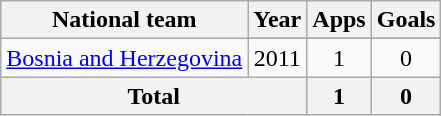<table class="wikitable" style="text-align: center;">
<tr>
<th>National team</th>
<th>Year</th>
<th>Apps</th>
<th>Goals</th>
</tr>
<tr>
<td rowspan="2"><a href='#'>Bosnia and Herzegovina</a></td>
</tr>
<tr>
<td>2011</td>
<td>1</td>
<td>0</td>
</tr>
<tr>
<th colspan="2">Total</th>
<th>1</th>
<th>0</th>
</tr>
</table>
